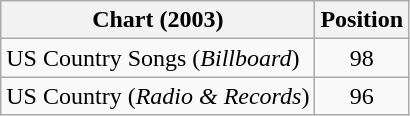<table class="wikitable">
<tr>
<th>Chart (2003)</th>
<th>Position</th>
</tr>
<tr>
<td>US Country Songs (<em>Billboard</em>)</td>
<td align="center">98</td>
</tr>
<tr>
<td>US Country (<em>Radio & Records</em>)</td>
<td align="center">96</td>
</tr>
</table>
